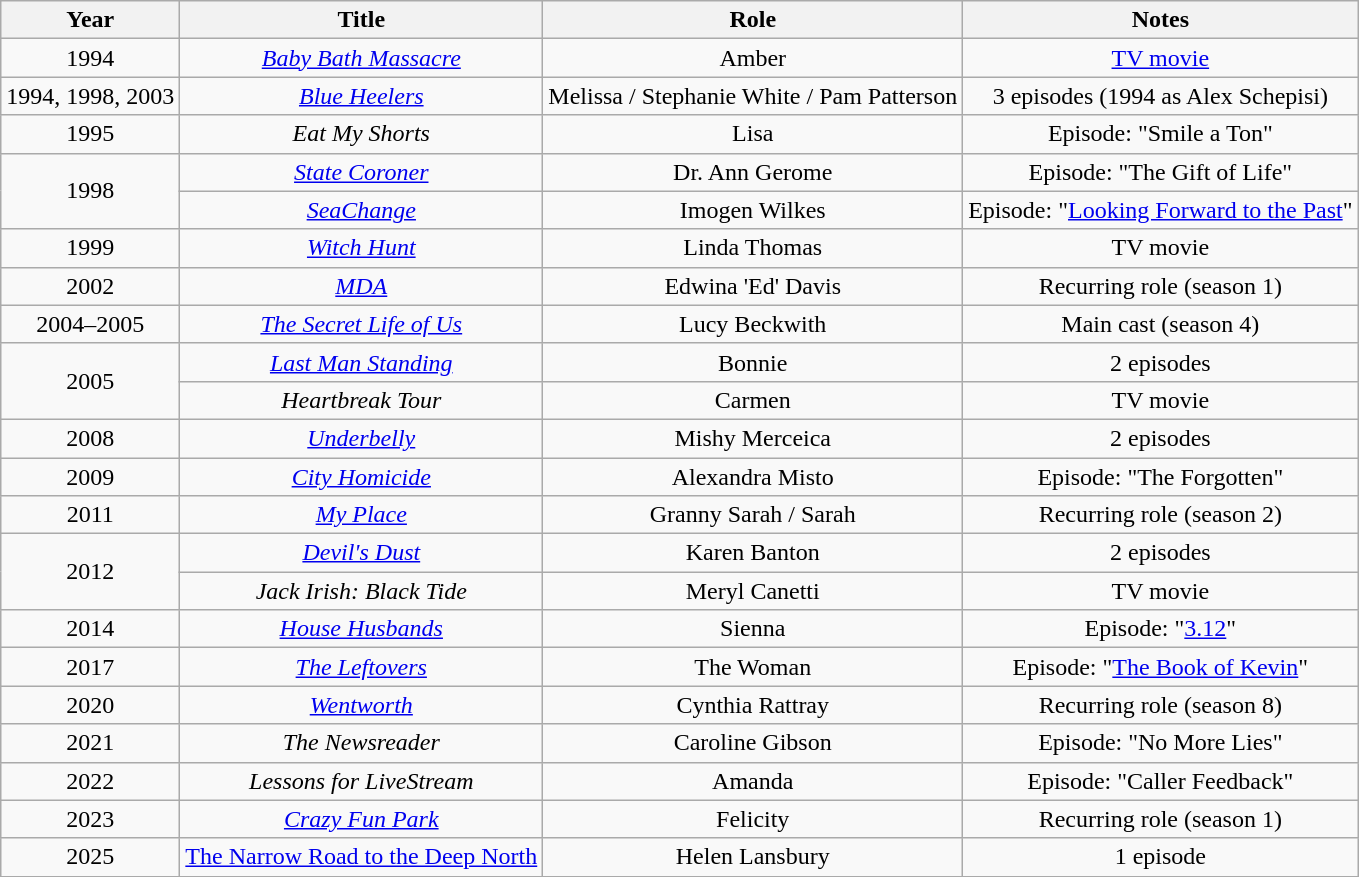<table class="wikitable sortable" style="text-align:center;" >
<tr>
<th scope="col">Year</th>
<th scope="col">Title</th>
<th scope="col">Role</th>
<th scope="col" class="unsortable">Notes</th>
</tr>
<tr>
<td>1994</td>
<td><em><a href='#'>Baby Bath Massacre</a></em></td>
<td>Amber</td>
<td><a href='#'>TV movie</a></td>
</tr>
<tr>
<td>1994, 1998, 2003</td>
<td><em><a href='#'>Blue Heelers</a></em></td>
<td>Melissa / Stephanie White / Pam Patterson</td>
<td>3 episodes (1994 as Alex Schepisi)</td>
</tr>
<tr>
<td>1995</td>
<td><em>Eat My Shorts</em></td>
<td>Lisa</td>
<td>Episode: "Smile a Ton"</td>
</tr>
<tr>
<td rowspan=2>1998</td>
<td><em><a href='#'>State Coroner</a></em></td>
<td>Dr. Ann Gerome</td>
<td>Episode: "The Gift of Life"</td>
</tr>
<tr>
<td><em><a href='#'>SeaChange</a></em></td>
<td>Imogen Wilkes</td>
<td>Episode: "<a href='#'>Looking Forward to the Past</a>"</td>
</tr>
<tr>
<td>1999</td>
<td><em><a href='#'>Witch Hunt</a></em></td>
<td>Linda Thomas</td>
<td>TV movie</td>
</tr>
<tr>
<td>2002</td>
<td><em><a href='#'>MDA</a></em></td>
<td>Edwina 'Ed' Davis</td>
<td>Recurring role (season 1)</td>
</tr>
<tr>
<td>2004–2005</td>
<td><em><a href='#'>The Secret Life of Us</a></em></td>
<td>Lucy Beckwith</td>
<td>Main cast (season 4)</td>
</tr>
<tr>
<td rowspan=2>2005</td>
<td><em><a href='#'>Last Man Standing</a></em></td>
<td>Bonnie</td>
<td>2 episodes</td>
</tr>
<tr>
<td><em>Heartbreak Tour</em></td>
<td>Carmen</td>
<td>TV movie</td>
</tr>
<tr>
<td>2008</td>
<td><em><a href='#'>Underbelly</a></em></td>
<td>Mishy Merceica</td>
<td>2 episodes</td>
</tr>
<tr>
<td>2009</td>
<td><em><a href='#'>City Homicide</a></em></td>
<td>Alexandra Misto</td>
<td>Episode: "The Forgotten"</td>
</tr>
<tr>
<td>2011</td>
<td><em><a href='#'>My Place</a></em></td>
<td>Granny Sarah / Sarah</td>
<td>Recurring role (season 2)</td>
</tr>
<tr>
<td rowspan=2>2012</td>
<td><em><a href='#'>Devil's Dust</a></em></td>
<td>Karen Banton</td>
<td>2 episodes</td>
</tr>
<tr>
<td><em>Jack Irish: Black Tide</em></td>
<td>Meryl Canetti</td>
<td>TV movie</td>
</tr>
<tr>
<td>2014</td>
<td><em><a href='#'>House Husbands</a></em></td>
<td>Sienna</td>
<td>Episode: "<a href='#'>3.12</a>"</td>
</tr>
<tr>
<td>2017</td>
<td><em><a href='#'>The Leftovers</a></em></td>
<td>The Woman</td>
<td>Episode: "<a href='#'>The Book of Kevin</a>"</td>
</tr>
<tr>
<td>2020</td>
<td><em><a href='#'>Wentworth</a></em></td>
<td>Cynthia Rattray</td>
<td>Recurring role (season 8)</td>
</tr>
<tr>
<td>2021</td>
<td><em>The Newsreader</em></td>
<td>Caroline Gibson</td>
<td>Episode: "No More Lies"</td>
</tr>
<tr>
<td>2022</td>
<td><em>Lessons for LiveStream</em></td>
<td>Amanda</td>
<td>Episode: "Caller Feedback"</td>
</tr>
<tr>
<td>2023</td>
<td><em><a href='#'>Crazy Fun Park</a></em></td>
<td>Felicity</td>
<td>Recurring role (season 1)</td>
</tr>
<tr>
<td>2025</td>
<td><a href='#'>The Narrow Road to the Deep North</a></td>
<td>Helen Lansbury</td>
<td>1 episode</td>
</tr>
</table>
